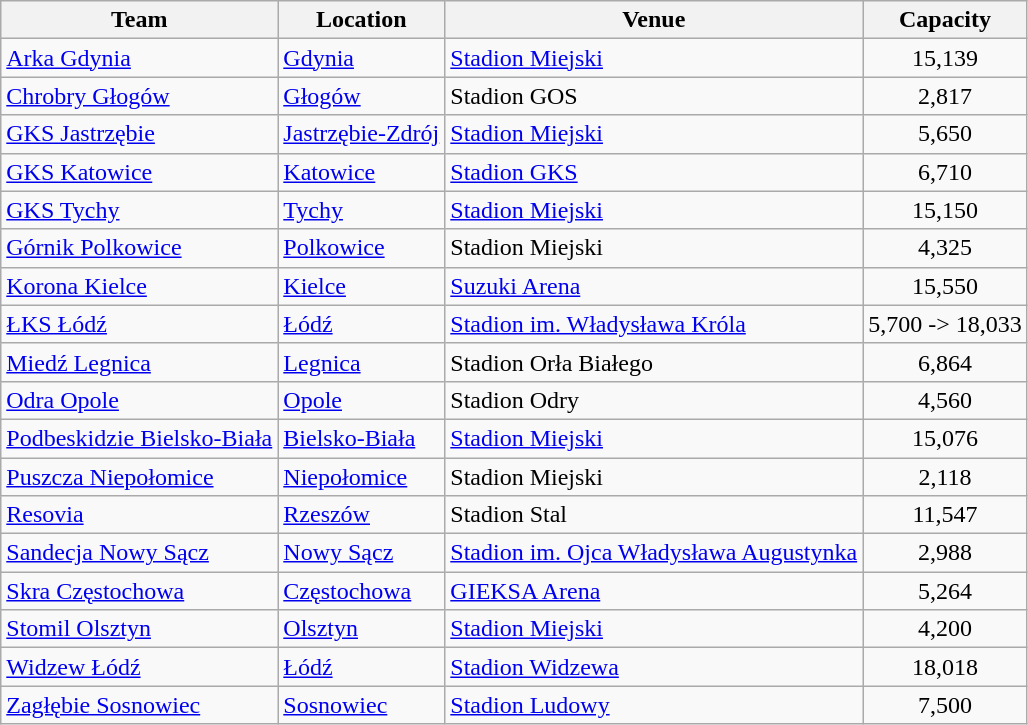<table class="wikitable sortable" style="text-align: left;">
<tr>
<th>Team</th>
<th>Location</th>
<th>Venue</th>
<th>Capacity</th>
</tr>
<tr>
<td><a href='#'>Arka Gdynia</a></td>
<td><a href='#'>Gdynia</a></td>
<td><a href='#'>Stadion Miejski</a></td>
<td style="text-align:center;">15,139</td>
</tr>
<tr>
<td><a href='#'>Chrobry Głogów</a></td>
<td><a href='#'>Głogów</a></td>
<td>Stadion GOS</td>
<td style="text-align:center;">2,817</td>
</tr>
<tr>
<td><a href='#'>GKS Jastrzębie</a></td>
<td><a href='#'>Jastrzębie-Zdrój</a></td>
<td><a href='#'>Stadion Miejski</a></td>
<td style="text-align:center;">5,650</td>
</tr>
<tr>
<td><a href='#'>GKS Katowice</a></td>
<td><a href='#'>Katowice</a></td>
<td><a href='#'>Stadion GKS</a></td>
<td style="text-align:center;">6,710</td>
</tr>
<tr>
<td><a href='#'>GKS Tychy</a></td>
<td><a href='#'>Tychy</a></td>
<td><a href='#'>Stadion Miejski</a></td>
<td style="text-align:center;">15,150</td>
</tr>
<tr>
<td><a href='#'>Górnik Polkowice</a></td>
<td><a href='#'>Polkowice</a></td>
<td>Stadion Miejski</td>
<td style="text-align:center;">4,325</td>
</tr>
<tr>
<td><a href='#'>Korona Kielce</a></td>
<td><a href='#'>Kielce</a></td>
<td><a href='#'>Suzuki Arena</a></td>
<td style="text-align:center;">15,550</td>
</tr>
<tr>
<td><a href='#'>ŁKS Łódź</a></td>
<td><a href='#'>Łódź</a></td>
<td><a href='#'>Stadion im. Władysława Króla</a></td>
<td style="text-align:center;">5,700 -> 18,033 </td>
</tr>
<tr>
<td><a href='#'>Miedź Legnica</a></td>
<td><a href='#'>Legnica</a></td>
<td>Stadion Orła Białego</td>
<td style="text-align:center;">6,864</td>
</tr>
<tr>
<td><a href='#'>Odra Opole</a></td>
<td><a href='#'>Opole</a></td>
<td>Stadion Odry</td>
<td style="text-align:center;">4,560</td>
</tr>
<tr>
<td><a href='#'>Podbeskidzie Bielsko-Biała</a></td>
<td><a href='#'>Bielsko-Biała</a></td>
<td><a href='#'>Stadion Miejski</a></td>
<td style="text-align:center;">15,076</td>
</tr>
<tr>
<td><a href='#'>Puszcza Niepołomice</a></td>
<td><a href='#'>Niepołomice</a></td>
<td>Stadion Miejski</td>
<td style="text-align:center;">2,118</td>
</tr>
<tr>
<td><a href='#'>Resovia</a></td>
<td><a href='#'>Rzeszów</a></td>
<td>Stadion Stal</td>
<td style="text-align:center;">11,547</td>
</tr>
<tr>
<td><a href='#'>Sandecja Nowy Sącz</a></td>
<td><a href='#'>Nowy Sącz</a></td>
<td><a href='#'>Stadion im. Ojca Władysława Augustynka</a></td>
<td style="text-align:center;">2,988</td>
</tr>
<tr>
<td><a href='#'>Skra Częstochowa</a></td>
<td><a href='#'>Częstochowa</a></td>
<td><a href='#'>GIEKSA Arena</a> </td>
<td style="text-align:center;">5,264</td>
</tr>
<tr>
<td><a href='#'>Stomil Olsztyn</a></td>
<td><a href='#'>Olsztyn</a></td>
<td><a href='#'>Stadion Miejski</a></td>
<td style="text-align:center;">4,200</td>
</tr>
<tr>
<td><a href='#'>Widzew Łódź</a></td>
<td><a href='#'>Łódź</a></td>
<td><a href='#'>Stadion Widzewa</a></td>
<td style="text-align:center;">18,018</td>
</tr>
<tr>
<td><a href='#'>Zagłębie Sosnowiec</a></td>
<td><a href='#'>Sosnowiec</a></td>
<td><a href='#'>Stadion Ludowy</a></td>
<td style="text-align:center;">7,500</td>
</tr>
</table>
